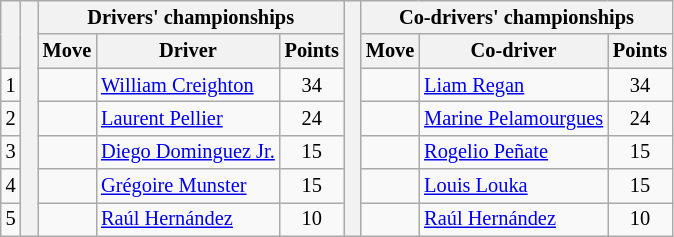<table class="wikitable" style="font-size:85%;">
<tr>
<th rowspan="2"></th>
<th rowspan="7" style="width:5px;"></th>
<th colspan="3">Drivers' championships</th>
<th rowspan="7" style="width:5px;"></th>
<th colspan="3" nowrap>Co-drivers' championships</th>
</tr>
<tr>
<th>Move</th>
<th>Driver</th>
<th>Points</th>
<th>Move</th>
<th>Co-driver</th>
<th>Points</th>
</tr>
<tr>
<td align="center">1</td>
<td align="center"></td>
<td><a href='#'>William Creighton</a></td>
<td align="center">34</td>
<td align="center"></td>
<td><a href='#'>Liam Regan</a></td>
<td align="center">34</td>
</tr>
<tr>
<td align="center">2</td>
<td align="center"></td>
<td><a href='#'>Laurent Pellier</a></td>
<td align="center">24</td>
<td align="center"></td>
<td><a href='#'>Marine Pelamourgues</a></td>
<td align="center">24</td>
</tr>
<tr>
<td align="center">3</td>
<td align="center"></td>
<td><a href='#'>Diego Dominguez Jr.</a></td>
<td align="center">15</td>
<td align="center"></td>
<td><a href='#'>Rogelio Peñate</a></td>
<td align="center">15</td>
</tr>
<tr>
<td align="center">4</td>
<td align="center"></td>
<td><a href='#'>Grégoire Munster</a></td>
<td align="center">15</td>
<td align="center"></td>
<td><a href='#'>Louis Louka</a></td>
<td align="center">15</td>
</tr>
<tr>
<td align="center">5</td>
<td align="center"></td>
<td><a href='#'>Raúl Hernández</a></td>
<td align="center">10</td>
<td align="center"></td>
<td><a href='#'>Raúl Hernández</a></td>
<td align="center">10</td>
</tr>
</table>
